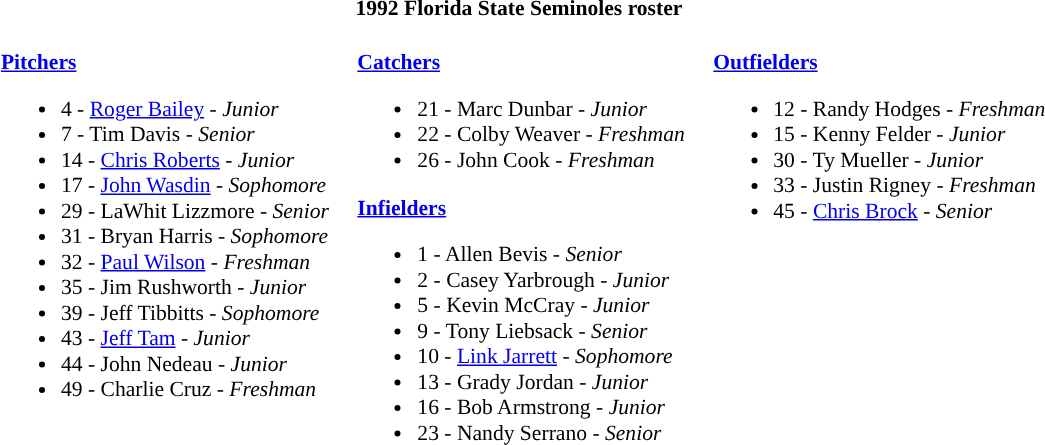<table class="toccolours" style="border-collapse:collapse; font-size:90%;">
<tr>
<th colspan=9>1992 Florida State Seminoles roster</th>
</tr>
<tr>
<td width="03"> </td>
<td valign="top"><br><strong><a href='#'>Pitchers</a></strong><ul><li>4 - <a href='#'>Roger Bailey</a> - <em>Junior</em></li><li>7 - Tim Davis - <em>Senior</em></li><li>14 - <a href='#'>Chris Roberts</a> - <em>Junior</em></li><li>17 - <a href='#'>John Wasdin</a> - <em>Sophomore</em></li><li>29 - LaWhit Lizzmore - <em>Senior</em></li><li>31 - Bryan Harris - <em> Sophomore</em></li><li>32 - <a href='#'>Paul Wilson</a> - <em>Freshman</em></li><li>35 - Jim Rushworth - <em>Junior</em></li><li>39 - Jeff Tibbitts - <em>Sophomore</em></li><li>43 - <a href='#'>Jeff Tam</a> - <em>Junior</em></li><li>44 - John Nedeau - <em>Junior</em></li><li>49 - Charlie Cruz - <em>Freshman</em></li></ul></td>
<td width="15"> </td>
<td valign="top"><br><strong><a href='#'>Catchers</a></strong><ul><li>21 - Marc Dunbar - <em> Junior</em></li><li>22 - Colby Weaver - <em>Freshman</em></li><li>26 - John Cook - <em>Freshman</em></li></ul><strong><a href='#'>Infielders</a></strong><ul><li>1 - Allen Bevis - <em>Senior</em></li><li>2 - Casey Yarbrough - <em>Junior</em></li><li>5 - Kevin McCray - <em>Junior</em></li><li>9 - Tony Liebsack - <em>Senior</em></li><li>10 - <a href='#'>Link Jarrett</a> - <em>Sophomore</em></li><li>13 - Grady Jordan - <em>Junior</em></li><li>16 - Bob Armstrong - <em>Junior</em></li><li>23 - Nandy Serrano - <em>Senior</em></li></ul></td>
<td width="15"> </td>
<td valign="top"><br><strong><a href='#'>Outfielders</a></strong><ul><li>12 - Randy Hodges - <em>Freshman</em></li><li>15 - Kenny Felder - <em>Junior</em></li><li>30 - Ty Mueller - <em> Junior</em></li><li>33 - Justin Rigney - <em>Freshman</em></li><li>45 - <a href='#'>Chris Brock</a> - <em>Senior</em></li></ul></td>
</tr>
</table>
